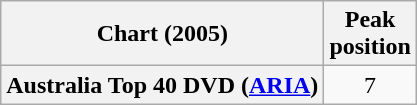<table class="wikitable sortable plainrowheaders" style="text-align:center;">
<tr>
<th scope="col">Chart (2005)</th>
<th scope="col">Peak<br>position</th>
</tr>
<tr>
<th scope="row">Australia Top 40 DVD (<a href='#'>ARIA</a>)</th>
<td style="text-align:center;">7</td>
</tr>
</table>
